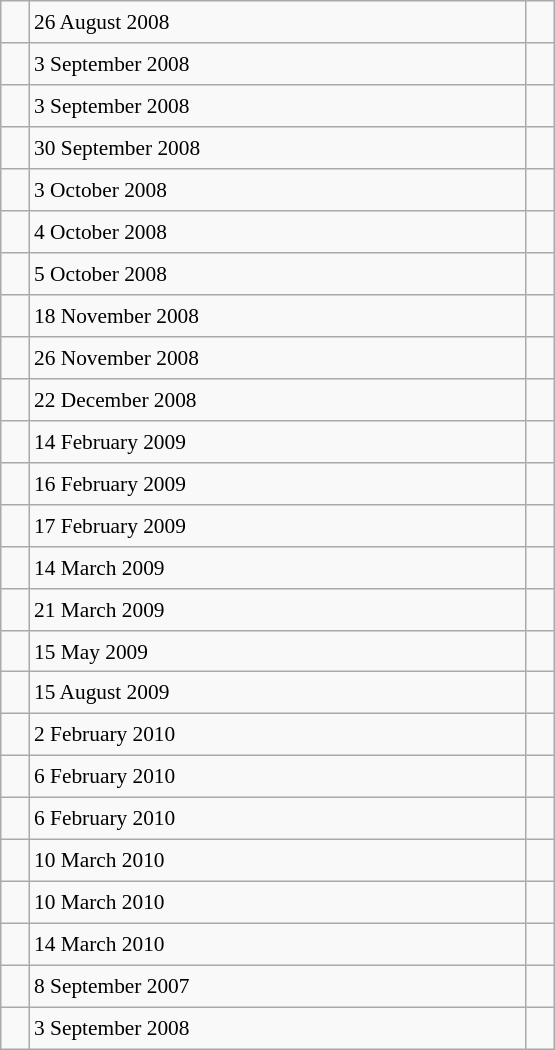<table class="wikitable" style="font-size: 89%; float: left; width: 26em; margin-right: 1em; height: 700px">
<tr>
<td></td>
<td>26 August 2008</td>
<td></td>
</tr>
<tr>
<td></td>
<td>3 September 2008</td>
<td></td>
</tr>
<tr>
<td></td>
<td>3 September 2008</td>
<td></td>
</tr>
<tr>
<td></td>
<td>30 September 2008</td>
<td></td>
</tr>
<tr>
<td></td>
<td>3 October 2008</td>
<td></td>
</tr>
<tr>
<td></td>
<td>4 October 2008</td>
<td></td>
</tr>
<tr>
<td></td>
<td>5 October 2008</td>
<td></td>
</tr>
<tr>
<td></td>
<td>18 November 2008</td>
<td></td>
</tr>
<tr>
<td></td>
<td>26 November 2008</td>
<td></td>
</tr>
<tr>
<td></td>
<td>22 December 2008</td>
<td></td>
</tr>
<tr>
<td></td>
<td>14 February 2009</td>
<td></td>
</tr>
<tr>
<td></td>
<td>16 February 2009</td>
<td></td>
</tr>
<tr>
<td></td>
<td>17 February 2009</td>
<td></td>
</tr>
<tr>
<td></td>
<td>14 March 2009</td>
<td></td>
</tr>
<tr>
<td></td>
<td>21 March 2009</td>
<td></td>
</tr>
<tr>
<td></td>
<td>15 May 2009</td>
<td></td>
</tr>
<tr>
<td></td>
<td>15 August 2009</td>
<td></td>
</tr>
<tr>
<td></td>
<td>2 February 2010</td>
<td></td>
</tr>
<tr>
<td></td>
<td>6 February 2010</td>
<td></td>
</tr>
<tr>
<td></td>
<td>6 February 2010</td>
<td></td>
</tr>
<tr>
<td></td>
<td>10 March 2010</td>
<td></td>
</tr>
<tr>
<td></td>
<td>10 March 2010</td>
<td></td>
</tr>
<tr>
<td></td>
<td>14 March 2010</td>
<td></td>
</tr>
<tr>
<td></td>
<td>8 September 2007</td>
<td></td>
</tr>
<tr>
<td></td>
<td>3 September 2008</td>
<td></td>
</tr>
</table>
